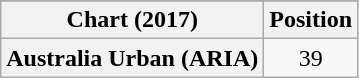<table class="wikitable plainrowheaders" style="text-align:center">
<tr>
</tr>
<tr>
<th>Chart (2017)</th>
<th>Position</th>
</tr>
<tr>
<th scope="row">Australia Urban (ARIA)</th>
<td style="text-align:center;">39</td>
</tr>
</table>
